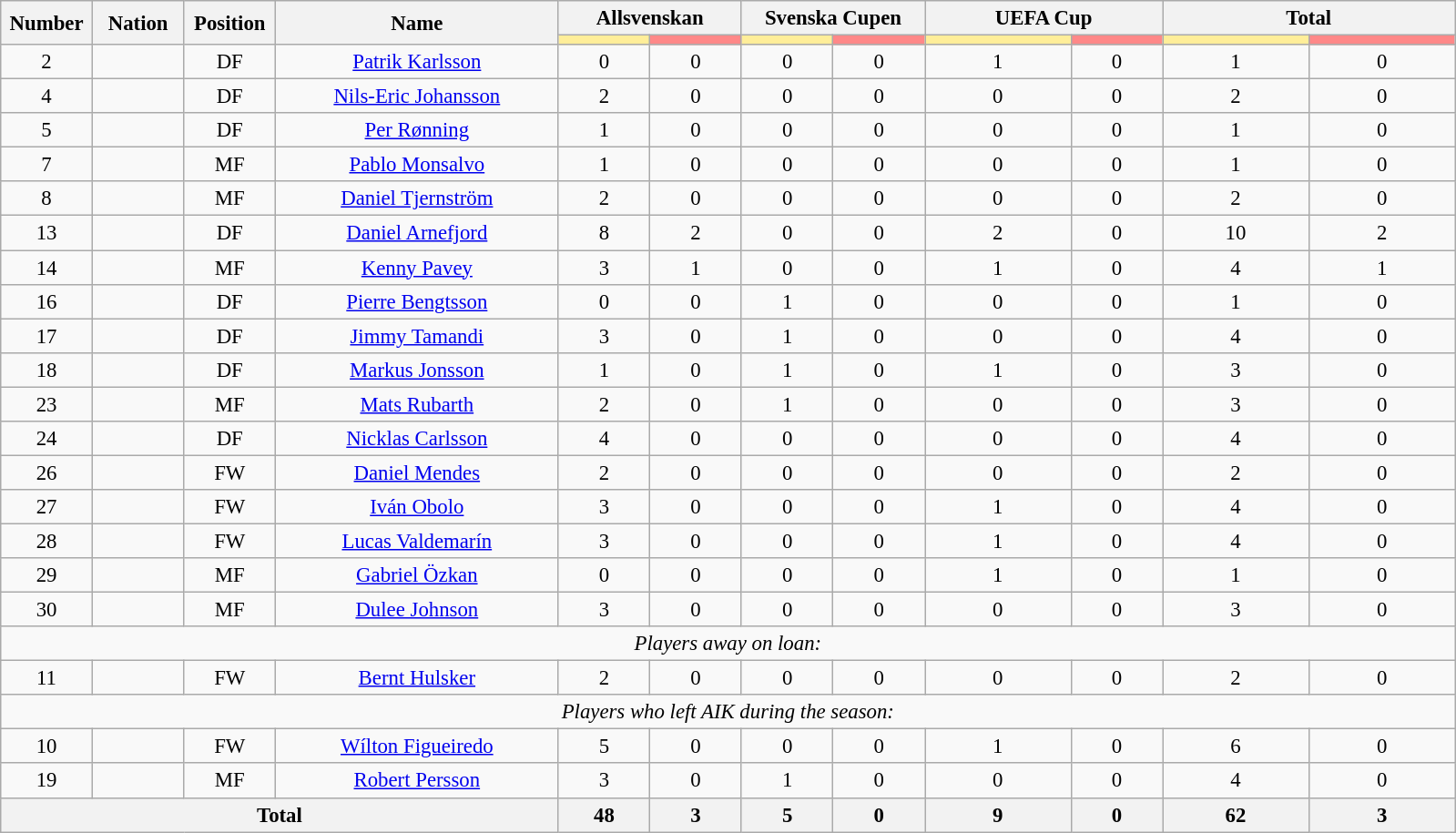<table class="wikitable" style="font-size: 95%; text-align: center;">
<tr>
<th rowspan=2 width=60>Number</th>
<th rowspan=2 width=60>Nation</th>
<th rowspan=2 width=60>Position</th>
<th rowspan=2 width=200>Name</th>
<th colspan=2>Allsvenskan</th>
<th colspan=2>Svenska Cupen</th>
<th colspan=2>UEFA Cup</th>
<th colspan=2>Total</th>
</tr>
<tr>
<th style="width:60px; background:#fe9;"></th>
<th style="width:60px; background:#ff8888;"></th>
<th style="width:60px; background:#fe9;"></th>
<th style="width:60px; background:#ff8888;"></th>
<th style="width:100px; background:#fe9;"></th>
<th style="width:60px; background:#ff8888;"></th>
<th style="width:100px; background:#fe9;"></th>
<th style="width:100px; background:#ff8888;"></th>
</tr>
<tr>
<td>2</td>
<td></td>
<td>DF</td>
<td><a href='#'>Patrik Karlsson</a></td>
<td>0</td>
<td>0</td>
<td>0</td>
<td>0</td>
<td>1</td>
<td>0</td>
<td>1</td>
<td>0</td>
</tr>
<tr>
<td>4</td>
<td></td>
<td>DF</td>
<td><a href='#'>Nils-Eric Johansson</a></td>
<td>2</td>
<td>0</td>
<td>0</td>
<td>0</td>
<td>0</td>
<td>0</td>
<td>2</td>
<td>0</td>
</tr>
<tr>
<td>5</td>
<td></td>
<td>DF</td>
<td><a href='#'>Per Rønning</a></td>
<td>1</td>
<td>0</td>
<td>0</td>
<td>0</td>
<td>0</td>
<td>0</td>
<td>1</td>
<td>0</td>
</tr>
<tr>
<td>7</td>
<td></td>
<td>MF</td>
<td><a href='#'>Pablo Monsalvo</a></td>
<td>1</td>
<td>0</td>
<td>0</td>
<td>0</td>
<td>0</td>
<td>0</td>
<td>1</td>
<td>0</td>
</tr>
<tr>
<td>8</td>
<td></td>
<td>MF</td>
<td><a href='#'>Daniel Tjernström</a></td>
<td>2</td>
<td>0</td>
<td>0</td>
<td>0</td>
<td>0</td>
<td>0</td>
<td>2</td>
<td>0</td>
</tr>
<tr>
<td>13</td>
<td></td>
<td>DF</td>
<td><a href='#'>Daniel Arnefjord</a></td>
<td>8</td>
<td>2</td>
<td>0</td>
<td>0</td>
<td>2</td>
<td>0</td>
<td>10</td>
<td>2</td>
</tr>
<tr>
<td>14</td>
<td></td>
<td>MF</td>
<td><a href='#'>Kenny Pavey</a></td>
<td>3</td>
<td>1</td>
<td>0</td>
<td>0</td>
<td>1</td>
<td>0</td>
<td>4</td>
<td>1</td>
</tr>
<tr>
<td>16</td>
<td></td>
<td>DF</td>
<td><a href='#'>Pierre Bengtsson</a></td>
<td>0</td>
<td>0</td>
<td>1</td>
<td>0</td>
<td>0</td>
<td>0</td>
<td>1</td>
<td>0</td>
</tr>
<tr>
<td>17</td>
<td></td>
<td>DF</td>
<td><a href='#'>Jimmy Tamandi</a></td>
<td>3</td>
<td>0</td>
<td>1</td>
<td>0</td>
<td>0</td>
<td>0</td>
<td>4</td>
<td>0</td>
</tr>
<tr>
<td>18</td>
<td></td>
<td>DF</td>
<td><a href='#'>Markus Jonsson</a></td>
<td>1</td>
<td>0</td>
<td>1</td>
<td>0</td>
<td>1</td>
<td>0</td>
<td>3</td>
<td>0</td>
</tr>
<tr>
<td>23</td>
<td></td>
<td>MF</td>
<td><a href='#'>Mats Rubarth</a></td>
<td>2</td>
<td>0</td>
<td>1</td>
<td>0</td>
<td>0</td>
<td>0</td>
<td>3</td>
<td>0</td>
</tr>
<tr>
<td>24</td>
<td></td>
<td>DF</td>
<td><a href='#'>Nicklas Carlsson</a></td>
<td>4</td>
<td>0</td>
<td>0</td>
<td>0</td>
<td>0</td>
<td>0</td>
<td>4</td>
<td>0</td>
</tr>
<tr>
<td>26</td>
<td></td>
<td>FW</td>
<td><a href='#'>Daniel Mendes</a></td>
<td>2</td>
<td>0</td>
<td>0</td>
<td>0</td>
<td>0</td>
<td>0</td>
<td>2</td>
<td>0</td>
</tr>
<tr>
<td>27</td>
<td></td>
<td>FW</td>
<td><a href='#'>Iván Obolo</a></td>
<td>3</td>
<td>0</td>
<td>0</td>
<td>0</td>
<td>1</td>
<td>0</td>
<td>4</td>
<td>0</td>
</tr>
<tr>
<td>28</td>
<td></td>
<td>FW</td>
<td><a href='#'>Lucas Valdemarín</a></td>
<td>3</td>
<td>0</td>
<td>0</td>
<td>0</td>
<td>1</td>
<td>0</td>
<td>4</td>
<td>0</td>
</tr>
<tr>
<td>29</td>
<td></td>
<td>MF</td>
<td><a href='#'>Gabriel Özkan</a></td>
<td>0</td>
<td>0</td>
<td>0</td>
<td>0</td>
<td>1</td>
<td>0</td>
<td>1</td>
<td>0</td>
</tr>
<tr>
<td>30</td>
<td></td>
<td>MF</td>
<td><a href='#'>Dulee Johnson</a></td>
<td>3</td>
<td>0</td>
<td>0</td>
<td>0</td>
<td>0</td>
<td>0</td>
<td>3</td>
<td>0</td>
</tr>
<tr>
<td colspan="15"><em>Players away on loan:</em></td>
</tr>
<tr>
<td>11</td>
<td></td>
<td>FW</td>
<td><a href='#'>Bernt Hulsker</a></td>
<td>2</td>
<td>0</td>
<td>0</td>
<td>0</td>
<td>0</td>
<td>0</td>
<td>2</td>
<td>0</td>
</tr>
<tr>
<td colspan="15"><em>Players who left AIK during the season:</em></td>
</tr>
<tr>
<td>10</td>
<td></td>
<td>FW</td>
<td><a href='#'>Wílton Figueiredo</a></td>
<td>5</td>
<td>0</td>
<td>0</td>
<td>0</td>
<td>1</td>
<td>0</td>
<td>6</td>
<td>0</td>
</tr>
<tr>
<td>19</td>
<td></td>
<td>MF</td>
<td><a href='#'>Robert Persson</a></td>
<td>3</td>
<td>0</td>
<td>1</td>
<td>0</td>
<td>0</td>
<td>0</td>
<td>4</td>
<td>0</td>
</tr>
<tr>
<th colspan=4>Total</th>
<th>48</th>
<th>3</th>
<th>5</th>
<th>0</th>
<th>9</th>
<th>0</th>
<th>62</th>
<th>3</th>
</tr>
</table>
